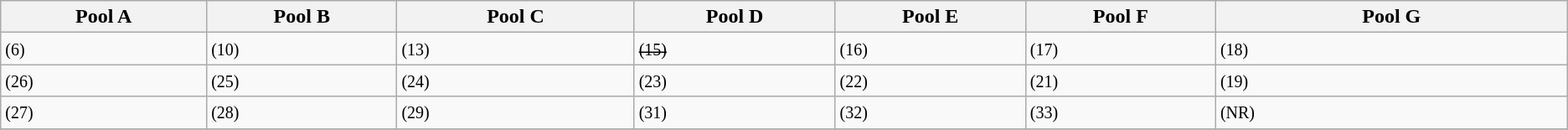<table class="wikitable" style="white-space:nowrap">
<tr>
<th width=180>Pool A</th>
<th width=165>Pool B</th>
<th width=210>Pool C</th>
<th width=175>Pool D</th>
<th width=165>Pool E</th>
<th width=165>Pool F</th>
<th width=320>Pool G</th>
</tr>
<tr>
<td> <small>(6)</small></td>
<td> <small>(10)</small></td>
<td> <small>(13)</small></td>
<td><s> <small>(15)</small></s></td>
<td> <small>(16)</small></td>
<td> <small>(17)</small></td>
<td> <small>(18)</small></td>
</tr>
<tr>
<td> <small>(26)</small></td>
<td> <small>(25)</small></td>
<td> <small>(24)</small></td>
<td> <small>(23)</small></td>
<td> <small>(22)</small></td>
<td> <small>(21)</small></td>
<td> <small>(19)</small></td>
</tr>
<tr>
<td> <small>(27)</small></td>
<td> <small>(28)</small></td>
<td> <small>(29)</small></td>
<td> <small>(31)</small></td>
<td> <small>(32)</small></td>
<td> <small>(33)</small></td>
<td> <small>(NR)</small></td>
</tr>
<tr>
</tr>
</table>
